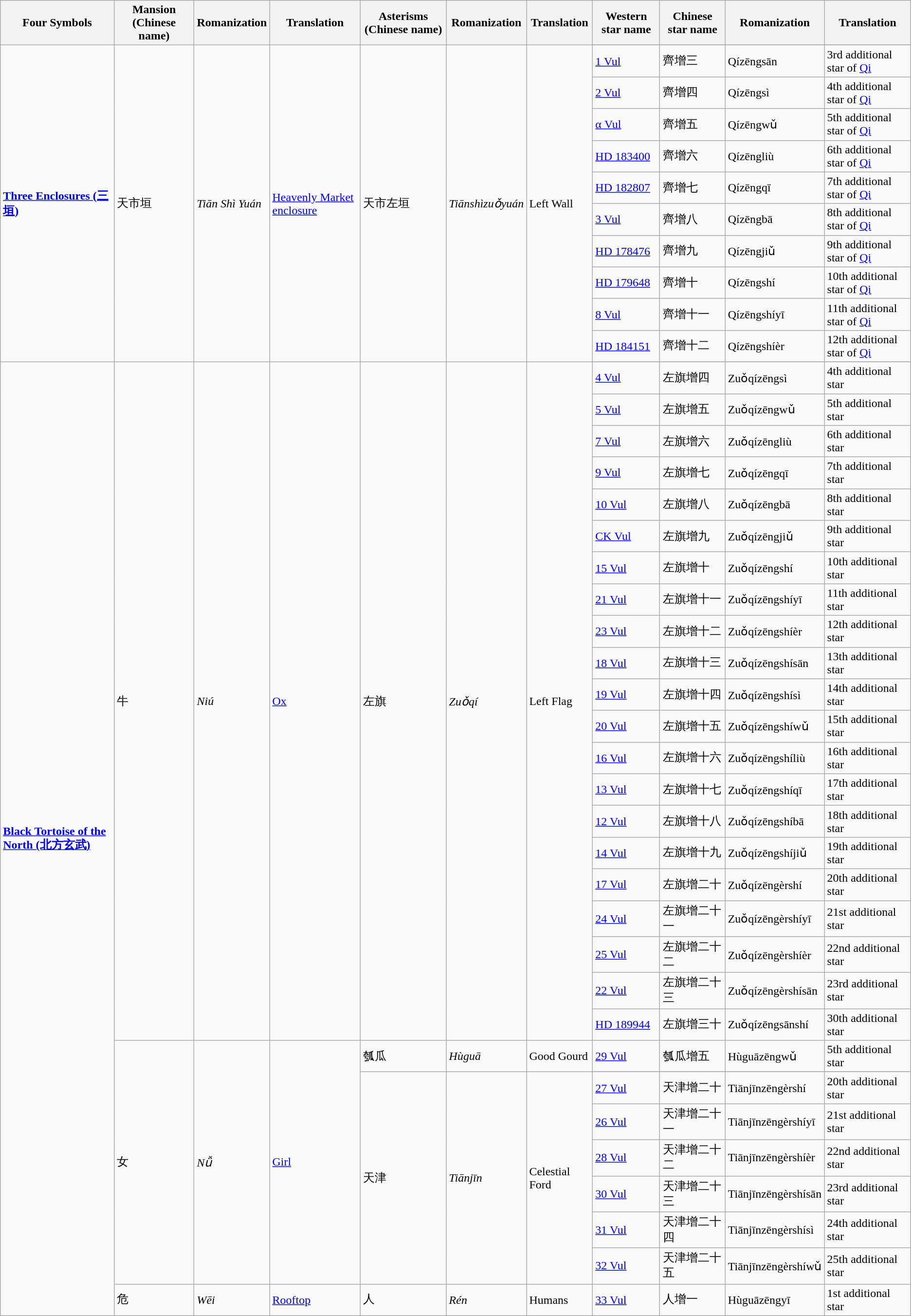<table class="wikitable">
<tr>
<th><strong>Four Symbols</strong></th>
<th><strong>Mansion (Chinese name)</strong></th>
<th><strong>Romanization</strong></th>
<th><strong>Translation</strong></th>
<th><strong>Asterisms (Chinese name)</strong></th>
<th><strong>Romanization</strong></th>
<th><strong>Translation</strong></th>
<th><strong>Western star name</strong></th>
<th><strong>Chinese star name</strong></th>
<th><strong>Romanization</strong></th>
<th><strong>Translation</strong></th>
</tr>
<tr>
<td rowspan="11"><strong><a href='#'>Three Enclosures (三垣)</a></strong></td>
<td rowspan="11">天市垣</td>
<td rowspan="11"><em>Tiān Shì Yuán</em></td>
<td rowspan="11"><a href='#'>Heavenly Market enclosure</a></td>
<td rowspan="11">天市左垣</td>
<td rowspan="11"><em>Tiānshìzuǒyuán</em></td>
<td rowspan="11">Left Wall</td>
</tr>
<tr>
<td><a href='#'>1 Vul</a></td>
<td>齊增三</td>
<td>Qízēngsān</td>
<td>3rd additional star of <a href='#'>Qi</a></td>
</tr>
<tr>
<td><a href='#'>2 Vul</a></td>
<td>齊增四</td>
<td>Qízēngsì</td>
<td>4th additional star of <a href='#'>Qi</a></td>
</tr>
<tr>
<td><a href='#'>α Vul</a></td>
<td>齊增五</td>
<td>Qízēngwǔ</td>
<td>5th additional star of <a href='#'>Qi</a></td>
</tr>
<tr>
<td><a href='#'>HD 183400</a></td>
<td>齊增六</td>
<td>Qízēngliù</td>
<td>6th additional star of <a href='#'>Qi</a></td>
</tr>
<tr>
<td><a href='#'>HD 182807</a></td>
<td>齊增七</td>
<td>Qízēngqī</td>
<td>7th additional star of <a href='#'>Qi</a></td>
</tr>
<tr>
<td><a href='#'>3 Vul</a></td>
<td>齊增八</td>
<td>Qízēngbā</td>
<td>8th additional star of <a href='#'>Qi</a></td>
</tr>
<tr>
<td><a href='#'>HD 178476</a></td>
<td>齊增九</td>
<td>Qízēngjiǔ</td>
<td>9th additional star of <a href='#'>Qi</a></td>
</tr>
<tr>
<td><a href='#'>HD 179648</a></td>
<td>齊增十</td>
<td>Qízēngshí</td>
<td>10th additional star of <a href='#'>Qi</a></td>
</tr>
<tr>
<td><a href='#'>8 Vul</a></td>
<td>齊增十一</td>
<td>Qízēngshíyī</td>
<td>11th additional star of <a href='#'>Qi</a></td>
</tr>
<tr>
<td><a href='#'>HD 184151</a></td>
<td>齊增十二</td>
<td>Qízēngshíèr</td>
<td>12th additional star of <a href='#'>Qi</a></td>
</tr>
<tr>
<td rowspan="31"><strong><a href='#'>Black Tortoise of the North (北方玄武)</a></strong></td>
<td rowspan="22">牛</td>
<td rowspan="22"><em>Niú</em></td>
<td rowspan="22"><a href='#'>Ox</a></td>
<td rowspan="22">左旗</td>
<td rowspan="22"><em>Zuǒqí</em></td>
<td rowspan="22">Left Flag</td>
</tr>
<tr>
<td><a href='#'>4 Vul</a></td>
<td>左旗增四</td>
<td>Zuǒqízēngsì</td>
<td>4th additional star</td>
</tr>
<tr>
<td><a href='#'>5 Vul</a></td>
<td>左旗增五</td>
<td>Zuǒqízēngwǔ</td>
<td>5th additional star</td>
</tr>
<tr>
<td><a href='#'>7 Vul</a></td>
<td>左旗增六</td>
<td>Zuǒqízēngliù</td>
<td>6th additional star</td>
</tr>
<tr>
<td><a href='#'>9 Vul</a></td>
<td>左旗增七</td>
<td>Zuǒqízēngqī</td>
<td>7th additional star</td>
</tr>
<tr>
<td><a href='#'>10 Vul</a></td>
<td>左旗增八</td>
<td>Zuǒqízēngbā</td>
<td>8th additional star</td>
</tr>
<tr>
<td><a href='#'>CK Vul</a></td>
<td>左旗增九</td>
<td>Zuǒqízēngjiǔ</td>
<td>9th additional star</td>
</tr>
<tr>
<td><a href='#'>15 Vul</a></td>
<td>左旗增十</td>
<td>Zuǒqízēngshí</td>
<td>10th additional star</td>
</tr>
<tr>
<td><a href='#'>21 Vul</a></td>
<td>左旗增十一</td>
<td>Zuǒqízēngshíyī</td>
<td>11th additional star</td>
</tr>
<tr>
<td><a href='#'>23 Vul</a></td>
<td>左旗增十二</td>
<td>Zuǒqízēngshíèr</td>
<td>12th additional star</td>
</tr>
<tr>
<td><a href='#'>18 Vul</a></td>
<td>左旗增十三</td>
<td>Zuǒqízēngshísān</td>
<td>13th additional star</td>
</tr>
<tr>
<td><a href='#'>19 Vul</a></td>
<td>左旗增十四</td>
<td>Zuǒqízēngshísì</td>
<td>14th additional star</td>
</tr>
<tr>
<td><a href='#'>20 Vul</a></td>
<td>左旗增十五</td>
<td>Zuǒqízēngshíwǔ</td>
<td>15th additional star</td>
</tr>
<tr>
<td><a href='#'>16 Vul</a></td>
<td>左旗增十六</td>
<td>Zuǒqízēngshíliù</td>
<td>16th additional star</td>
</tr>
<tr>
<td><a href='#'>13 Vul</a></td>
<td>左旗增十七</td>
<td>Zuǒqízēngshíqī</td>
<td>17th additional star</td>
</tr>
<tr>
<td><a href='#'>12 Vul</a></td>
<td>左旗增十八</td>
<td>Zuǒqízēngshíbā</td>
<td>18th additional star</td>
</tr>
<tr>
<td><a href='#'>14 Vul</a></td>
<td>左旗增十九</td>
<td>Zuǒqízēngshíjiǔ</td>
<td>19th additional star</td>
</tr>
<tr>
<td><a href='#'>17 Vul</a></td>
<td>左旗增二十</td>
<td>Zuǒqízēngèrshí</td>
<td>20th additional star</td>
</tr>
<tr>
<td><a href='#'>24 Vul</a></td>
<td>左旗增二十一</td>
<td>Zuǒqízēngèrshíyī</td>
<td>21st additional star</td>
</tr>
<tr>
<td><a href='#'>25 Vul</a></td>
<td>左旗增二十二</td>
<td>Zuǒqízēngèrshíèr</td>
<td>22nd additional star</td>
</tr>
<tr>
<td><a href='#'>22 Vul</a></td>
<td>左旗增二十三</td>
<td>Zuǒqízēngèrshísān</td>
<td>23rd additional star</td>
</tr>
<tr>
<td><a href='#'>HD 189944</a></td>
<td>左旗增三十</td>
<td>Zuǒqízēngsānshí</td>
<td>30th additional star</td>
</tr>
<tr>
<td rowspan="8">女</td>
<td rowspan="8"><em>Nǚ</em></td>
<td rowspan="8"><a href='#'>Girl</a></td>
<td>瓠瓜</td>
<td><em>Hùguā</em></td>
<td>Good Gourd</td>
<td><a href='#'>29 Vul</a></td>
<td>瓠瓜增五</td>
<td>Hùguāzēngwǔ</td>
<td>5th additional star</td>
</tr>
<tr>
<td rowspan="7">天津</td>
<td rowspan="7"><em>Tiānjīn</em></td>
<td rowspan="7">Celestial Ford</td>
</tr>
<tr>
<td><a href='#'>27 Vul</a></td>
<td>天津增二十</td>
<td>Tiānjīnzēngèrshí</td>
<td>20th additional star</td>
</tr>
<tr>
<td><a href='#'>26 Vul</a></td>
<td>天津增二十一</td>
<td>Tiānjīnzēngèrshíyī</td>
<td>21st additional star</td>
</tr>
<tr>
<td><a href='#'>28 Vul</a></td>
<td>天津增二十二</td>
<td>Tiānjīnzēngèrshíèr</td>
<td>22nd additional star</td>
</tr>
<tr>
<td><a href='#'>30 Vul</a></td>
<td>天津增二十三</td>
<td>Tiānjīnzēngèrshísān</td>
<td>23rd additional star</td>
</tr>
<tr>
<td><a href='#'>31 Vul</a></td>
<td>天津增二十四</td>
<td>Tiānjīnzēngèrshísì</td>
<td>24th additional star</td>
</tr>
<tr>
<td><a href='#'>32 Vul</a></td>
<td>天津增二十五</td>
<td>Tiānjīnzēngèrshíwǔ</td>
<td>25th additional star</td>
</tr>
<tr>
<td>危</td>
<td><em>Wēi</em></td>
<td><a href='#'>Rooftop</a></td>
<td>人</td>
<td><em>Rén</em></td>
<td>Humans</td>
<td><a href='#'>33 Vul</a></td>
<td>人增一</td>
<td>Hùguāzēngyī</td>
<td>1st additional star</td>
</tr>
</table>
